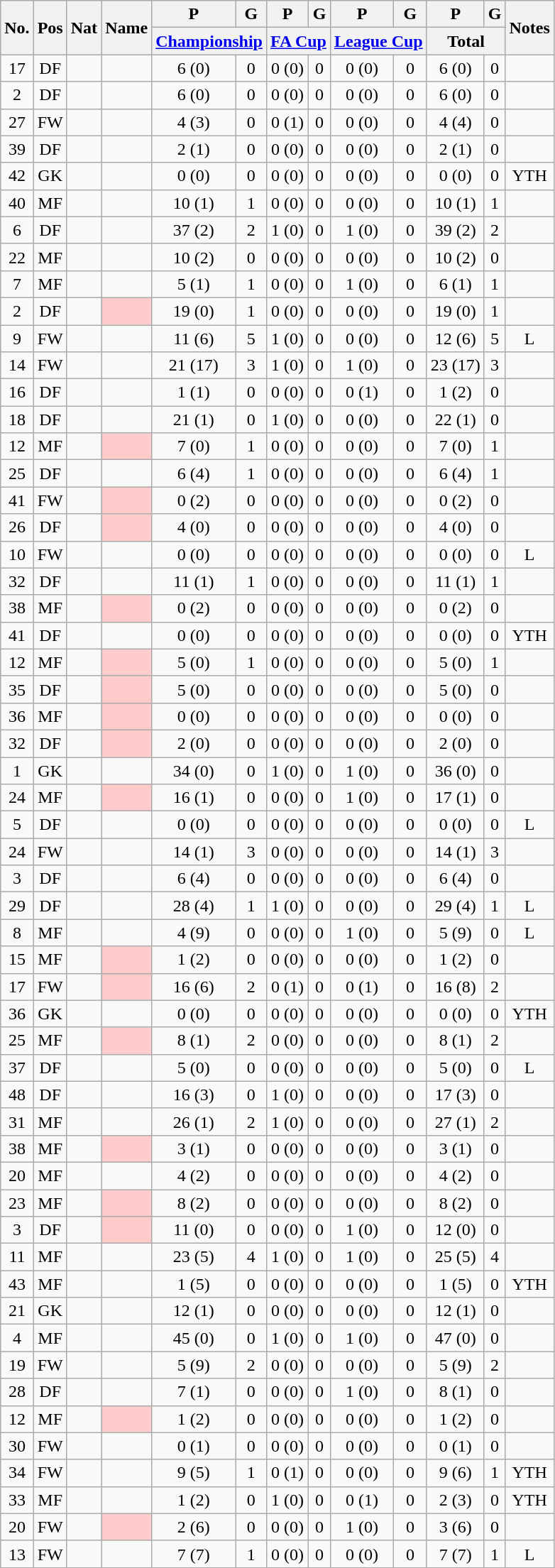<table class="wikitable sortable" style="text-align:center">
<tr>
<th rowspan=2>No.</th>
<th rowspan=2>Pos</th>
<th rowspan=2>Nat</th>
<th rowspan=2>Name</th>
<th>P</th>
<th>G</th>
<th>P</th>
<th>G</th>
<th>P</th>
<th>G</th>
<th>P</th>
<th>G</th>
<th rowspan=2 class="unsortable">Notes</th>
</tr>
<tr class="unsortable">
<th colspan=2><a href='#'>Championship</a></th>
<th colspan=2><a href='#'>FA Cup</a></th>
<th colspan=2><a href='#'>League Cup</a></th>
<th colspan=2>Total</th>
</tr>
<tr>
<td>17</td>
<td>DF</td>
<td></td>
<td></td>
<td>6 (0)</td>
<td>0</td>
<td>0 (0)</td>
<td>0</td>
<td>0 (0)</td>
<td>0</td>
<td>6 (0)</td>
<td>0</td>
<td></td>
</tr>
<tr>
<td>2</td>
<td>DF</td>
<td></td>
<td></td>
<td>6 (0)</td>
<td>0</td>
<td>0 (0)</td>
<td>0</td>
<td>0 (0)</td>
<td>0</td>
<td>6 (0)</td>
<td>0</td>
<td></td>
</tr>
<tr>
<td>27</td>
<td>FW</td>
<td></td>
<td></td>
<td>4 (3)</td>
<td>0</td>
<td>0 (1)</td>
<td>0</td>
<td>0 (0)</td>
<td>0</td>
<td>4 (4)</td>
<td>0</td>
<td></td>
</tr>
<tr>
<td>39</td>
<td>DF</td>
<td></td>
<td></td>
<td>2 (1)</td>
<td>0</td>
<td>0 (0)</td>
<td>0</td>
<td>0 (0)</td>
<td>0</td>
<td>2 (1)</td>
<td>0</td>
<td></td>
</tr>
<tr>
<td>42</td>
<td>GK</td>
<td></td>
<td></td>
<td>0 (0)</td>
<td>0</td>
<td>0 (0)</td>
<td>0</td>
<td>0 (0)</td>
<td>0</td>
<td>0 (0)</td>
<td>0</td>
<td>YTH</td>
</tr>
<tr>
<td>40</td>
<td>MF</td>
<td></td>
<td></td>
<td>10 (1)</td>
<td>1</td>
<td>0 (0)</td>
<td>0</td>
<td>0 (0)</td>
<td>0</td>
<td>10 (1)</td>
<td>1</td>
<td></td>
</tr>
<tr>
<td>6</td>
<td>DF</td>
<td></td>
<td></td>
<td>37 (2)</td>
<td>2</td>
<td>1 (0)</td>
<td>0</td>
<td>1 (0)</td>
<td>0</td>
<td>39 (2)</td>
<td>2</td>
<td></td>
</tr>
<tr>
<td>22</td>
<td>MF</td>
<td></td>
<td></td>
<td>10 (2)</td>
<td>0</td>
<td>0 (0)</td>
<td>0</td>
<td>0 (0)</td>
<td>0</td>
<td>10 (2)</td>
<td>0</td>
<td></td>
</tr>
<tr>
<td>7</td>
<td>MF</td>
<td></td>
<td></td>
<td>5 (1)</td>
<td>1</td>
<td>0 (0)</td>
<td>0</td>
<td>1 (0)</td>
<td>0</td>
<td>6 (1)</td>
<td>1</td>
<td></td>
</tr>
<tr>
<td>2</td>
<td>DF</td>
<td></td>
<td bgcolor=#FFCCCC></td>
<td>19 (0)</td>
<td>1</td>
<td>0 (0)</td>
<td>0</td>
<td>0 (0)</td>
<td>0</td>
<td>19 (0)</td>
<td>1</td>
<td></td>
</tr>
<tr>
<td>9</td>
<td>FW</td>
<td></td>
<td></td>
<td>11 (6)</td>
<td>5</td>
<td>1 (0)</td>
<td>0</td>
<td>0 (0)</td>
<td>0</td>
<td>12 (6)</td>
<td>5</td>
<td>L</td>
</tr>
<tr>
<td>14</td>
<td>FW</td>
<td></td>
<td></td>
<td>21 (17)</td>
<td>3</td>
<td>1 (0)</td>
<td>0</td>
<td>1 (0)</td>
<td>0</td>
<td>23 (17)</td>
<td>3</td>
<td></td>
</tr>
<tr>
<td>16</td>
<td>DF</td>
<td></td>
<td></td>
<td>1 (1)</td>
<td>0</td>
<td>0 (0)</td>
<td>0</td>
<td>0 (1)</td>
<td>0</td>
<td>1 (2)</td>
<td>0</td>
<td></td>
</tr>
<tr>
<td>18</td>
<td>DF</td>
<td></td>
<td></td>
<td>21 (1)</td>
<td>0</td>
<td>1 (0)</td>
<td>0</td>
<td>0 (0)</td>
<td>0</td>
<td>22 (1)</td>
<td>0</td>
<td></td>
</tr>
<tr>
<td>12</td>
<td>MF</td>
<td></td>
<td bgcolor=#FFCCCC></td>
<td>7 (0)</td>
<td>1</td>
<td>0 (0)</td>
<td>0</td>
<td>0 (0)</td>
<td>0</td>
<td>7 (0)</td>
<td>1</td>
<td></td>
</tr>
<tr>
<td>25</td>
<td>DF</td>
<td></td>
<td></td>
<td>6 (4)</td>
<td>1</td>
<td>0 (0)</td>
<td>0</td>
<td>0 (0)</td>
<td>0</td>
<td>6 (4)</td>
<td>1</td>
<td></td>
</tr>
<tr>
<td>41</td>
<td>FW</td>
<td></td>
<td bgcolor=#FFCCCC></td>
<td>0 (2)</td>
<td>0</td>
<td>0 (0)</td>
<td>0</td>
<td>0 (0)</td>
<td>0</td>
<td>0 (2)</td>
<td>0</td>
<td></td>
</tr>
<tr>
<td>26</td>
<td>DF</td>
<td></td>
<td bgcolor=#FFCCCC></td>
<td>4 (0)</td>
<td>0</td>
<td>0 (0)</td>
<td>0</td>
<td>0 (0)</td>
<td>0</td>
<td>4 (0)</td>
<td>0</td>
<td></td>
</tr>
<tr>
<td>10</td>
<td>FW</td>
<td></td>
<td></td>
<td>0 (0)</td>
<td>0</td>
<td>0 (0)</td>
<td>0</td>
<td>0 (0)</td>
<td>0</td>
<td>0 (0)</td>
<td>0</td>
<td>L</td>
</tr>
<tr>
<td>32</td>
<td>DF</td>
<td></td>
<td></td>
<td>11 (1)</td>
<td>1</td>
<td>0 (0)</td>
<td>0</td>
<td>0 (0)</td>
<td>0</td>
<td>11 (1)</td>
<td>1</td>
<td></td>
</tr>
<tr>
<td>38</td>
<td>MF</td>
<td></td>
<td bgcolor=#FFCCCC></td>
<td>0 (2)</td>
<td>0</td>
<td>0 (0)</td>
<td>0</td>
<td>0 (0)</td>
<td>0</td>
<td>0 (2)</td>
<td>0</td>
<td></td>
</tr>
<tr>
<td>41</td>
<td>DF</td>
<td></td>
<td></td>
<td>0 (0)</td>
<td>0</td>
<td>0 (0)</td>
<td>0</td>
<td>0 (0)</td>
<td>0</td>
<td>0 (0)</td>
<td>0</td>
<td>YTH</td>
</tr>
<tr>
<td>12</td>
<td>MF</td>
<td></td>
<td bgcolor=#FFCCCC></td>
<td>5 (0)</td>
<td>1</td>
<td>0 (0)</td>
<td>0</td>
<td>0 (0)</td>
<td>0</td>
<td>5 (0)</td>
<td>1</td>
<td></td>
</tr>
<tr>
<td>35</td>
<td>DF</td>
<td></td>
<td bgcolor=#FFCCCC></td>
<td>5 (0)</td>
<td>0</td>
<td>0 (0)</td>
<td>0</td>
<td>0 (0)</td>
<td>0</td>
<td>5 (0)</td>
<td>0</td>
<td></td>
</tr>
<tr>
<td>36</td>
<td>MF</td>
<td></td>
<td bgcolor=#FFCCCC></td>
<td>0 (0)</td>
<td>0</td>
<td>0 (0)</td>
<td>0</td>
<td>0 (0)</td>
<td>0</td>
<td>0 (0)</td>
<td>0</td>
<td></td>
</tr>
<tr>
<td>32</td>
<td>DF</td>
<td></td>
<td bgcolor=#FFCCCC></td>
<td>2 (0)</td>
<td>0</td>
<td>0 (0)</td>
<td>0</td>
<td>0 (0)</td>
<td>0</td>
<td>2 (0)</td>
<td>0</td>
<td></td>
</tr>
<tr>
<td>1</td>
<td>GK</td>
<td></td>
<td></td>
<td>34 (0)</td>
<td>0</td>
<td>1 (0)</td>
<td>0</td>
<td>1 (0)</td>
<td>0</td>
<td>36 (0)</td>
<td>0</td>
<td></td>
</tr>
<tr>
<td>24</td>
<td>MF</td>
<td></td>
<td bgcolor=#FFCCCC></td>
<td>16 (1)</td>
<td>0</td>
<td>0 (0)</td>
<td>0</td>
<td>1 (0)</td>
<td>0</td>
<td>17 (1)</td>
<td>0</td>
<td></td>
</tr>
<tr>
<td>5</td>
<td>DF</td>
<td></td>
<td></td>
<td>0 (0)</td>
<td>0</td>
<td>0 (0)</td>
<td>0</td>
<td>0 (0)</td>
<td>0</td>
<td>0 (0)</td>
<td>0</td>
<td>L</td>
</tr>
<tr>
<td>24</td>
<td>FW</td>
<td></td>
<td></td>
<td>14 (1)</td>
<td>3</td>
<td>0 (0)</td>
<td>0</td>
<td>0 (0)</td>
<td>0</td>
<td>14 (1)</td>
<td>3</td>
<td></td>
</tr>
<tr>
<td>3</td>
<td>DF</td>
<td></td>
<td></td>
<td>6 (4)</td>
<td>0</td>
<td>0 (0)</td>
<td>0</td>
<td>0 (0)</td>
<td>0</td>
<td>6 (4)</td>
<td>0</td>
<td></td>
</tr>
<tr>
<td>29</td>
<td>DF</td>
<td></td>
<td></td>
<td>28 (4)</td>
<td>1</td>
<td>1 (0)</td>
<td>0</td>
<td>0 (0)</td>
<td>0</td>
<td>29 (4)</td>
<td>1</td>
<td>L</td>
</tr>
<tr>
<td>8</td>
<td>MF</td>
<td></td>
<td></td>
<td>4 (9)</td>
<td>0</td>
<td>0 (0)</td>
<td>0</td>
<td>1 (0)</td>
<td>0</td>
<td>5 (9)</td>
<td>0</td>
<td>L</td>
</tr>
<tr>
<td>15</td>
<td>MF</td>
<td></td>
<td bgcolor=#FFCCCC></td>
<td>1 (2)</td>
<td>0</td>
<td>0 (0)</td>
<td>0</td>
<td>0 (0)</td>
<td>0</td>
<td>1 (2)</td>
<td>0</td>
<td></td>
</tr>
<tr>
<td>17</td>
<td>FW</td>
<td></td>
<td bgcolor=#FFCCCC></td>
<td>16 (6)</td>
<td>2</td>
<td>0 (1)</td>
<td>0</td>
<td>0 (1)</td>
<td>0</td>
<td>16 (8)</td>
<td>2</td>
<td></td>
</tr>
<tr>
<td>36</td>
<td>GK</td>
<td></td>
<td></td>
<td>0 (0)</td>
<td>0</td>
<td>0 (0)</td>
<td>0</td>
<td>0 (0)</td>
<td>0</td>
<td>0 (0)</td>
<td>0</td>
<td>YTH</td>
</tr>
<tr>
<td>25</td>
<td>MF</td>
<td></td>
<td bgcolor=#FFCCCC></td>
<td>8 (1)</td>
<td>2</td>
<td>0 (0)</td>
<td>0</td>
<td>0 (0)</td>
<td>0</td>
<td>8 (1)</td>
<td>2</td>
<td></td>
</tr>
<tr>
<td>37</td>
<td>DF</td>
<td></td>
<td></td>
<td>5 (0)</td>
<td>0</td>
<td>0 (0)</td>
<td>0</td>
<td>0 (0)</td>
<td>0</td>
<td>5 (0)</td>
<td>0</td>
<td>L</td>
</tr>
<tr>
<td>48</td>
<td>DF</td>
<td></td>
<td></td>
<td>16 (3)</td>
<td>0</td>
<td>1 (0)</td>
<td>0</td>
<td>0 (0)</td>
<td>0</td>
<td>17 (3)</td>
<td>0</td>
<td></td>
</tr>
<tr>
<td>31</td>
<td>MF</td>
<td></td>
<td></td>
<td>26 (1)</td>
<td>2</td>
<td>1 (0)</td>
<td>0</td>
<td>0 (0)</td>
<td>0</td>
<td>27 (1)</td>
<td>2</td>
<td></td>
</tr>
<tr>
<td>38</td>
<td>MF</td>
<td></td>
<td bgcolor=#FFCCCC></td>
<td>3 (1)</td>
<td>0</td>
<td>0 (0)</td>
<td>0</td>
<td>0 (0)</td>
<td>0</td>
<td>3 (1)</td>
<td>0</td>
<td></td>
</tr>
<tr>
<td>20</td>
<td>MF</td>
<td></td>
<td></td>
<td>4 (2)</td>
<td>0</td>
<td>0 (0)</td>
<td>0</td>
<td>0 (0)</td>
<td>0</td>
<td>4 (2)</td>
<td>0</td>
<td></td>
</tr>
<tr>
<td>23</td>
<td>MF</td>
<td></td>
<td bgcolor=#FFCCCC></td>
<td>8 (2)</td>
<td>0</td>
<td>0 (0)</td>
<td>0</td>
<td>0 (0)</td>
<td>0</td>
<td>8 (2)</td>
<td>0</td>
<td></td>
</tr>
<tr>
<td>3</td>
<td>DF</td>
<td></td>
<td bgcolor=#FFCCCC></td>
<td>11 (0)</td>
<td>0</td>
<td>0 (0)</td>
<td>0</td>
<td>1 (0)</td>
<td>0</td>
<td>12 (0)</td>
<td>0</td>
<td></td>
</tr>
<tr>
<td>11</td>
<td>MF</td>
<td></td>
<td></td>
<td>23 (5)</td>
<td>4</td>
<td>1 (0)</td>
<td>0</td>
<td>1 (0)</td>
<td>0</td>
<td>25 (5)</td>
<td>4</td>
<td></td>
</tr>
<tr>
<td>43</td>
<td>MF</td>
<td></td>
<td></td>
<td>1 (5)</td>
<td>0</td>
<td>0 (0)</td>
<td>0</td>
<td>0 (0)</td>
<td>0</td>
<td>1 (5)</td>
<td>0</td>
<td>YTH</td>
</tr>
<tr>
<td>21</td>
<td>GK</td>
<td></td>
<td></td>
<td>12 (1)</td>
<td>0</td>
<td>0 (0)</td>
<td>0</td>
<td>0 (0)</td>
<td>0</td>
<td>12 (1)</td>
<td>0</td>
<td></td>
</tr>
<tr>
<td>4</td>
<td>MF</td>
<td></td>
<td></td>
<td>45 (0)</td>
<td>0</td>
<td>1 (0)</td>
<td>0</td>
<td>1 (0)</td>
<td>0</td>
<td>47 (0)</td>
<td>0</td>
<td></td>
</tr>
<tr>
<td>19</td>
<td>FW</td>
<td></td>
<td></td>
<td>5 (9)</td>
<td>2</td>
<td>0 (0)</td>
<td>0</td>
<td>0 (0)</td>
<td>0</td>
<td>5 (9)</td>
<td>2</td>
<td></td>
</tr>
<tr>
<td>28</td>
<td>DF</td>
<td></td>
<td></td>
<td>7 (1)</td>
<td>0</td>
<td>0 (0)</td>
<td>0</td>
<td>1 (0)</td>
<td>0</td>
<td>8 (1)</td>
<td>0</td>
<td></td>
</tr>
<tr>
<td>12</td>
<td>MF</td>
<td></td>
<td bgcolor=#FFCCCC></td>
<td>1 (2)</td>
<td>0</td>
<td>0 (0)</td>
<td>0</td>
<td>0 (0)</td>
<td>0</td>
<td>1 (2)</td>
<td>0</td>
<td></td>
</tr>
<tr>
<td>30</td>
<td>FW</td>
<td></td>
<td></td>
<td>0 (1)</td>
<td>0</td>
<td>0 (0)</td>
<td>0</td>
<td>0 (0)</td>
<td>0</td>
<td>0 (1)</td>
<td>0</td>
<td></td>
</tr>
<tr>
<td>34</td>
<td>FW</td>
<td></td>
<td></td>
<td>9 (5)</td>
<td>1</td>
<td>0 (1)</td>
<td>0</td>
<td>0 (0)</td>
<td>0</td>
<td>9 (6)</td>
<td>1</td>
<td>YTH</td>
</tr>
<tr>
<td>33</td>
<td>MF</td>
<td></td>
<td></td>
<td>1 (2)</td>
<td>0</td>
<td>1 (0)</td>
<td>0</td>
<td>0 (1)</td>
<td>0</td>
<td>2 (3)</td>
<td>0</td>
<td>YTH</td>
</tr>
<tr>
<td>20</td>
<td>FW</td>
<td></td>
<td bgcolor=#FFCCCC></td>
<td>2 (6)</td>
<td>0</td>
<td>0 (0)</td>
<td>0</td>
<td>1 (0)</td>
<td>0</td>
<td>3 (6)</td>
<td>0</td>
<td></td>
</tr>
<tr>
<td>13</td>
<td>FW</td>
<td></td>
<td></td>
<td>7 (7)</td>
<td>1</td>
<td>0 (0)</td>
<td>0</td>
<td>0 (0)</td>
<td>0</td>
<td>7 (7)</td>
<td>1</td>
<td>L</td>
</tr>
</table>
